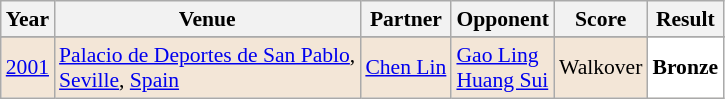<table class="sortable wikitable" style="font-size: 90%;">
<tr>
<th>Year</th>
<th>Venue</th>
<th>Partner</th>
<th>Opponent</th>
<th>Score</th>
<th>Result</th>
</tr>
<tr>
</tr>
<tr style="background:#F3E6D7">
<td align="center"><a href='#'>2001</a></td>
<td align="left"><a href='#'>Palacio de Deportes de San Pablo</a>,<br><a href='#'>Seville</a>, <a href='#'>Spain</a></td>
<td align="left"> <a href='#'>Chen Lin</a></td>
<td align="left"> <a href='#'>Gao Ling</a><br> <a href='#'>Huang Sui</a></td>
<td align="left">Walkover</td>
<td style="text-align:left; background:white"> <strong>Bronze</strong></td>
</tr>
</table>
